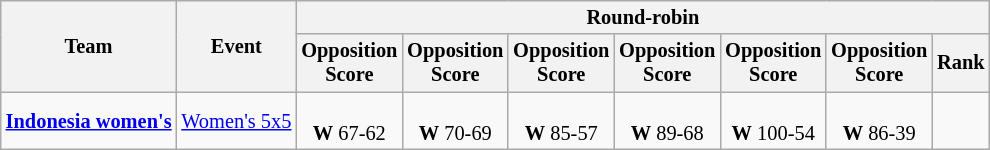<table class="wikitable" style=font-size:85%;float:center;text-align:center>
<tr>
<th rowspan="2">Team</th>
<th rowspan="2">Event</th>
<th colspan="7">Round-robin</th>
</tr>
<tr>
<th>Opposition<br>Score</th>
<th>Opposition<br>Score</th>
<th>Opposition<br>Score</th>
<th>Opposition<br>Score</th>
<th>Opposition<br>Score</th>
<th>Opposition<br>Score</th>
<th>Rank</th>
</tr>
<tr align="center">
<td align="left"><strong><a href='#'>Indonesia women's</a></strong></td>
<td align="left"><a href='#'>Women's 5x5</a></td>
<td><br><strong>W</strong> 67-62</td>
<td><br><strong>W</strong> 70-69</td>
<td><br><strong>W</strong> 85-57</td>
<td><br><strong>W</strong> 89-68</td>
<td><br><strong>W</strong> 100-54</td>
<td><br><strong>W</strong> 86-39</td>
<td></td>
</tr>
</table>
